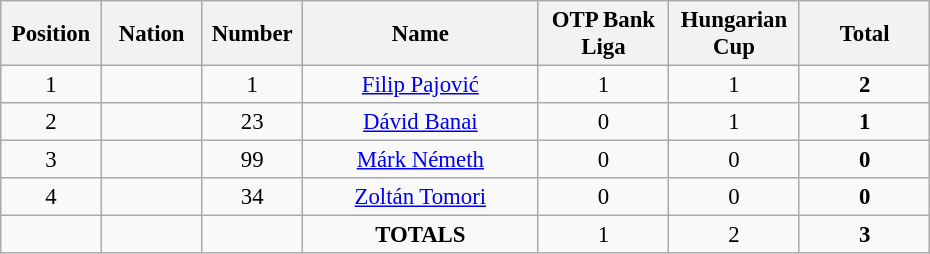<table class="wikitable" style="font-size: 95%; text-align: center;">
<tr>
<th width=60>Position</th>
<th width=60>Nation</th>
<th width=60>Number</th>
<th width=150>Name</th>
<th width=80>OTP Bank Liga</th>
<th width=80>Hungarian Cup</th>
<th width=80>Total</th>
</tr>
<tr>
<td>1</td>
<td></td>
<td>1</td>
<td><a href='#'>Filip Pajović</a></td>
<td>1</td>
<td>1</td>
<td><strong>2</strong></td>
</tr>
<tr>
<td>2</td>
<td></td>
<td>23</td>
<td><a href='#'>Dávid Banai</a></td>
<td>0</td>
<td>1</td>
<td><strong>1</strong></td>
</tr>
<tr>
<td>3</td>
<td></td>
<td>99</td>
<td><a href='#'>Márk Németh</a></td>
<td>0</td>
<td>0</td>
<td><strong>0</strong></td>
</tr>
<tr>
<td>4</td>
<td></td>
<td>34</td>
<td><a href='#'>Zoltán Tomori</a></td>
<td>0</td>
<td>0</td>
<td><strong>0</strong></td>
</tr>
<tr>
<td></td>
<td></td>
<td></td>
<td><strong>TOTALS</strong></td>
<td>1</td>
<td>2</td>
<td><strong>3</strong></td>
</tr>
</table>
